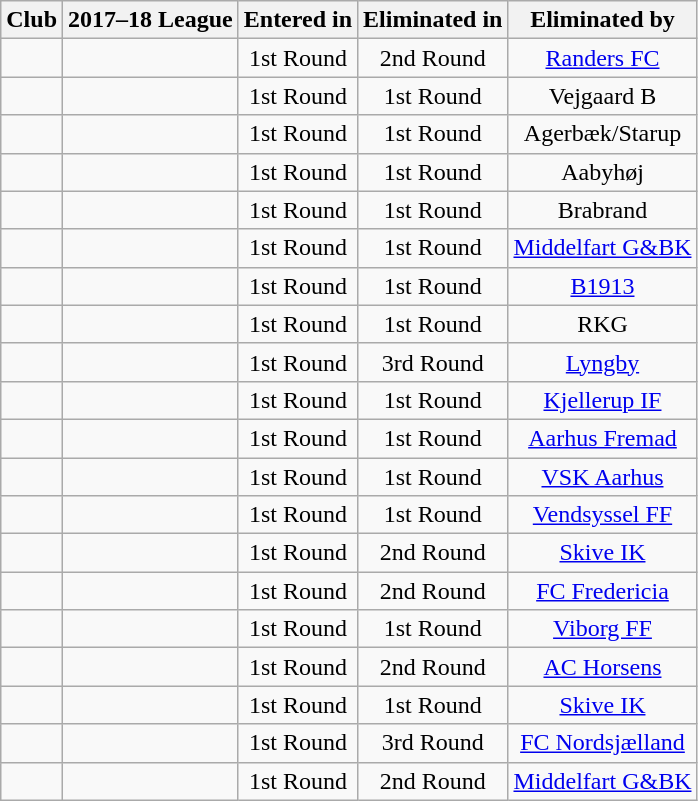<table class="wikitable sortable">
<tr>
<th>Club</th>
<th>2017–18 League</th>
<th>Entered in</th>
<th>Eliminated in</th>
<th>Eliminated by</th>
</tr>
<tr>
<td></td>
<td></td>
<td align="center">1st Round</td>
<td align="center">2nd Round</td>
<td align="center"><a href='#'>Randers FC</a></td>
</tr>
<tr>
<td></td>
<td></td>
<td align="center">1st Round</td>
<td align="center">1st Round</td>
<td align="center">Vejgaard B</td>
</tr>
<tr>
<td></td>
<td></td>
<td align="center">1st Round</td>
<td align="center">1st Round</td>
<td align="center">Agerbæk/Starup</td>
</tr>
<tr>
<td></td>
<td></td>
<td align="center">1st Round</td>
<td align="center">1st Round</td>
<td align="center">Aabyhøj</td>
</tr>
<tr>
<td></td>
<td></td>
<td align="center">1st Round</td>
<td align="center">1st Round</td>
<td align="center">Brabrand</td>
</tr>
<tr>
<td></td>
<td></td>
<td align="center">1st Round</td>
<td align="center">1st Round</td>
<td align="center"><a href='#'>Middelfart G&BK</a></td>
</tr>
<tr>
<td></td>
<td></td>
<td align="center">1st Round</td>
<td align="center">1st Round</td>
<td align="center"><a href='#'>B1913</a></td>
</tr>
<tr>
<td></td>
<td></td>
<td align="center">1st Round</td>
<td align="center">1st Round</td>
<td align="center">RKG</td>
</tr>
<tr>
<td></td>
<td></td>
<td align="center">1st Round</td>
<td align="center">3rd Round</td>
<td align="center"><a href='#'>Lyngby</a></td>
</tr>
<tr>
<td></td>
<td></td>
<td align="center">1st Round</td>
<td align="center">1st Round</td>
<td align="center"><a href='#'>Kjellerup IF</a></td>
</tr>
<tr>
<td></td>
<td></td>
<td align="center">1st Round</td>
<td align="center">1st Round</td>
<td align="center"><a href='#'>Aarhus Fremad</a></td>
</tr>
<tr>
<td></td>
<td></td>
<td align="center">1st Round</td>
<td align="center">1st Round</td>
<td align="center"><a href='#'>VSK Aarhus</a></td>
</tr>
<tr>
<td></td>
<td></td>
<td align="center">1st Round</td>
<td align="center">1st Round</td>
<td align="center"><a href='#'>Vendsyssel FF</a></td>
</tr>
<tr>
<td></td>
<td></td>
<td align="center">1st Round</td>
<td align="center">2nd Round</td>
<td align="center"><a href='#'>Skive IK</a></td>
</tr>
<tr>
<td></td>
<td></td>
<td align="center">1st Round</td>
<td align="center">2nd Round</td>
<td align="center"><a href='#'>FC Fredericia</a></td>
</tr>
<tr>
<td></td>
<td></td>
<td align="center">1st Round</td>
<td align="center">1st Round</td>
<td align="center"><a href='#'>Viborg FF</a></td>
</tr>
<tr>
<td></td>
<td></td>
<td align="center">1st Round</td>
<td align="center">2nd Round</td>
<td align="center"><a href='#'>AC Horsens</a></td>
</tr>
<tr>
<td></td>
<td></td>
<td align="center">1st Round</td>
<td align="center">1st Round</td>
<td align="center"><a href='#'>Skive IK</a></td>
</tr>
<tr>
<td></td>
<td></td>
<td align="center">1st Round</td>
<td align="center">3rd Round</td>
<td align="center"><a href='#'>FC Nordsjælland</a></td>
</tr>
<tr>
<td></td>
<td></td>
<td align="center">1st Round</td>
<td align="center">2nd Round</td>
<td align="center"><a href='#'>Middelfart G&BK</a></td>
</tr>
</table>
